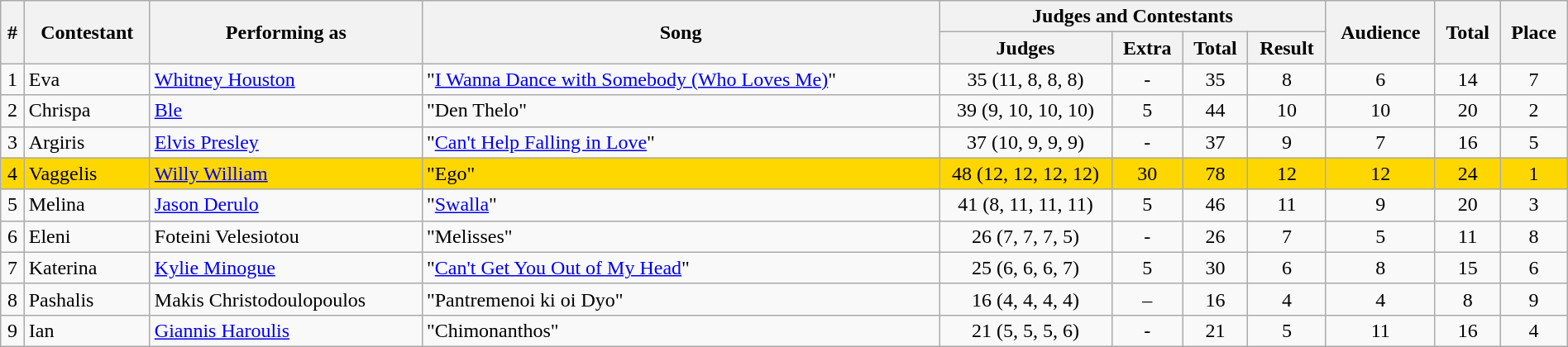<table class="sortable wikitable" style="text-align:center;" width="100%">
<tr>
<th rowspan="2">#</th>
<th rowspan="2">Contestant</th>
<th rowspan="2">Performing as</th>
<th rowspan="2">Song</th>
<th colspan="4">Judges and Contestants</th>
<th rowspan="2">Audience</th>
<th rowspan="2">Total</th>
<th rowspan="2">Place</th>
</tr>
<tr>
<th width="11%">Judges</th>
<th>Extra</th>
<th>Total</th>
<th>Result</th>
</tr>
<tr>
<td>1</td>
<td align="left">Eva</td>
<td align="left"><a href='#'>Whitney Houston</a></td>
<td align="left">"<a href='#'>I Wanna Dance with Somebody (Who Loves Me)</a>"</td>
<td>35 (11, 8, 8, 8)</td>
<td>-</td>
<td>35</td>
<td>8</td>
<td>6</td>
<td>14</td>
<td>7</td>
</tr>
<tr>
<td>2</td>
<td align="left">Chrispa</td>
<td align="left"><a href='#'>Ble</a></td>
<td align="left">"Den Thelo"</td>
<td>39 (9, 10, 10, 10)</td>
<td>5</td>
<td>44</td>
<td>10</td>
<td>10</td>
<td>20</td>
<td>2</td>
</tr>
<tr>
<td>3</td>
<td align="left">Argiris</td>
<td align="left"><a href='#'>Elvis Presley</a></td>
<td align="left">"<a href='#'>Can't Help Falling in Love</a>"</td>
<td>37 (10, 9, 9, 9)</td>
<td>-</td>
<td>37</td>
<td>9</td>
<td>7</td>
<td>16</td>
<td>5</td>
</tr>
<tr bgcolor="gold">
<td>4</td>
<td align="left">Vaggelis</td>
<td align="left"><a href='#'>Willy William</a></td>
<td align="left">"Ego"</td>
<td>48 (12, 12, 12, 12)</td>
<td>30</td>
<td>78</td>
<td>12</td>
<td>12</td>
<td>24</td>
<td>1</td>
</tr>
<tr>
<td>5</td>
<td align="left">Melina</td>
<td align="left"><a href='#'>Jason Derulo</a></td>
<td align="left">"<a href='#'>Swalla</a>"</td>
<td>41 (8, 11, 11, 11)</td>
<td>5</td>
<td>46</td>
<td>11</td>
<td>9</td>
<td>20</td>
<td>3</td>
</tr>
<tr>
<td>6</td>
<td align="left">Eleni</td>
<td align="left">Foteini Velesiotou</td>
<td align="left">"Melisses"</td>
<td>26 (7, 7, 7, 5)</td>
<td>-</td>
<td>26</td>
<td>7</td>
<td>5</td>
<td>11</td>
<td>8</td>
</tr>
<tr>
<td>7</td>
<td align="left">Katerina</td>
<td align="left"><a href='#'>Kylie Minogue</a></td>
<td align="left">"<a href='#'>Can't Get You Out of My Head</a>"</td>
<td>25 (6, 6, 6, 7)</td>
<td>5</td>
<td>30</td>
<td>6</td>
<td>8</td>
<td>15</td>
<td>6</td>
</tr>
<tr>
<td>8</td>
<td align="left">Pashalis</td>
<td align="left">Makis Christodoulopoulos</td>
<td align="left">"Pantremenoi ki oi Dyo"</td>
<td>16 (4, 4, 4, 4)</td>
<td>–</td>
<td>16</td>
<td>4</td>
<td>4</td>
<td>8</td>
<td>9</td>
</tr>
<tr>
<td>9</td>
<td align="left">Ian</td>
<td align="left"><a href='#'>Giannis Haroulis</a></td>
<td align="left">"Chimonanthos"</td>
<td>21 (5, 5, 5, 6)</td>
<td>-</td>
<td>21</td>
<td>5</td>
<td>11</td>
<td>16</td>
<td>4</td>
</tr>
</table>
